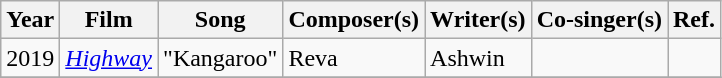<table class="wikitable plainrowheaders">
<tr>
<th scope="col"><strong>Year</strong></th>
<th scope="col"><strong>Film</strong></th>
<th scope="col"><strong>Song</strong></th>
<th scope="col"><strong>Composer(s)</strong></th>
<th scope="col"><strong>Writer(s)</strong></th>
<th scope="col"><strong>Co-singer(s)</strong></th>
<th scope="col"><strong>Ref.</strong></th>
</tr>
<tr>
<td>2019</td>
<td><em><a href='#'>Highway</a></em></td>
<td>"Kangaroo"</td>
<td>Reva</td>
<td>Ashwin</td>
<td></td>
<td></td>
</tr>
<tr>
</tr>
</table>
